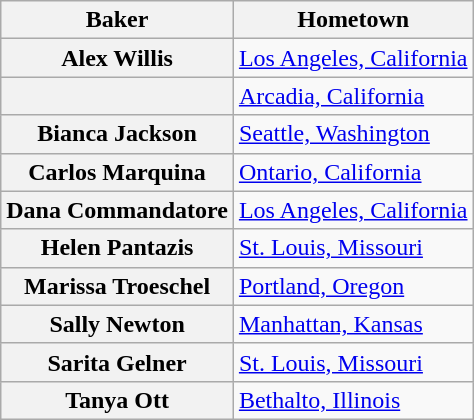<table class="wikitable sortable">
<tr>
<th scope="col">Baker</th>
<th scope="col" class="unsortable">Hometown</th>
</tr>
<tr>
<th scope="row">Alex Willis</th>
<td><a href='#'>Los Angeles, California</a></td>
</tr>
<tr>
<th scope="row"></th>
<td><a href='#'>Arcadia, California</a></td>
</tr>
<tr>
<th scope="row">Bianca Jackson</th>
<td><a href='#'>Seattle, Washington</a></td>
</tr>
<tr>
<th scope="row">Carlos Marquina</th>
<td><a href='#'>Ontario, California</a></td>
</tr>
<tr>
<th scope="row">Dana Commandatore</th>
<td><a href='#'>Los Angeles, California</a></td>
</tr>
<tr>
<th scope="row">Helen Pantazis</th>
<td><a href='#'>St. Louis, Missouri</a></td>
</tr>
<tr>
<th scope="row">Marissa Troeschel</th>
<td><a href='#'>Portland, Oregon</a></td>
</tr>
<tr>
<th scope="row">Sally Newton</th>
<td><a href='#'>Manhattan, Kansas</a></td>
</tr>
<tr>
<th scope="row">Sarita Gelner</th>
<td><a href='#'>St. Louis, Missouri</a></td>
</tr>
<tr>
<th scope="row">Tanya Ott</th>
<td><a href='#'>Bethalto, Illinois</a></td>
</tr>
</table>
